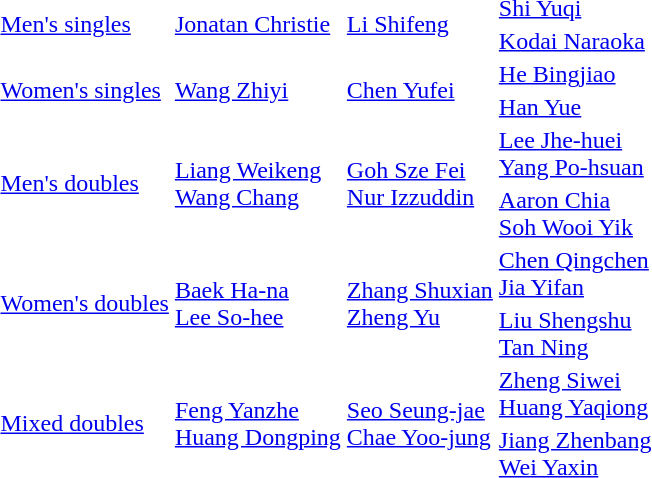<table>
<tr>
<td rowspan="2"><a href='#'>Men's singles</a></td>
<td rowspan="2"> <a href='#'>Jonatan Christie</a></td>
<td rowspan="2"> <a href='#'>Li Shifeng</a></td>
<td> <a href='#'>Shi Yuqi</a></td>
</tr>
<tr>
<td> <a href='#'>Kodai Naraoka</a></td>
</tr>
<tr>
<td rowspan="2"><a href='#'>Women's singles</a></td>
<td rowspan="2"> <a href='#'>Wang Zhiyi</a></td>
<td rowspan="2"> <a href='#'>Chen Yufei</a></td>
<td> <a href='#'>He Bingjiao</a></td>
</tr>
<tr>
<td> <a href='#'>Han Yue</a></td>
</tr>
<tr>
<td rowspan="2"><a href='#'>Men's doubles</a></td>
<td rowspan="2"> <a href='#'>Liang Weikeng</a><br> <a href='#'>Wang Chang</a></td>
<td rowspan="2"> <a href='#'>Goh Sze Fei</a><br> <a href='#'>Nur Izzuddin</a></td>
<td> <a href='#'>Lee Jhe-huei</a><br> <a href='#'>Yang Po-hsuan</a></td>
</tr>
<tr>
<td> <a href='#'>Aaron Chia</a><br> <a href='#'>Soh Wooi Yik</a></td>
</tr>
<tr>
<td rowspan="2"><a href='#'>Women's doubles</a></td>
<td rowspan="2"> <a href='#'>Baek Ha-na</a><br> <a href='#'>Lee So-hee</a></td>
<td rowspan="2"> <a href='#'>Zhang Shuxian</a><br> <a href='#'>Zheng Yu</a></td>
<td> <a href='#'>Chen Qingchen</a><br> <a href='#'>Jia Yifan</a></td>
</tr>
<tr>
<td> <a href='#'>Liu Shengshu</a><br> <a href='#'>Tan Ning</a></td>
</tr>
<tr>
<td rowspan="2"><a href='#'>Mixed doubles</a></td>
<td rowspan="2"> <a href='#'>Feng Yanzhe</a><br> <a href='#'>Huang Dongping</a></td>
<td rowspan="2"> <a href='#'>Seo Seung-jae</a><br> <a href='#'>Chae Yoo-jung</a></td>
<td> <a href='#'>Zheng Siwei</a><br> <a href='#'>Huang Yaqiong</a></td>
</tr>
<tr>
<td> <a href='#'>Jiang Zhenbang</a><br> <a href='#'>Wei Yaxin</a></td>
</tr>
</table>
